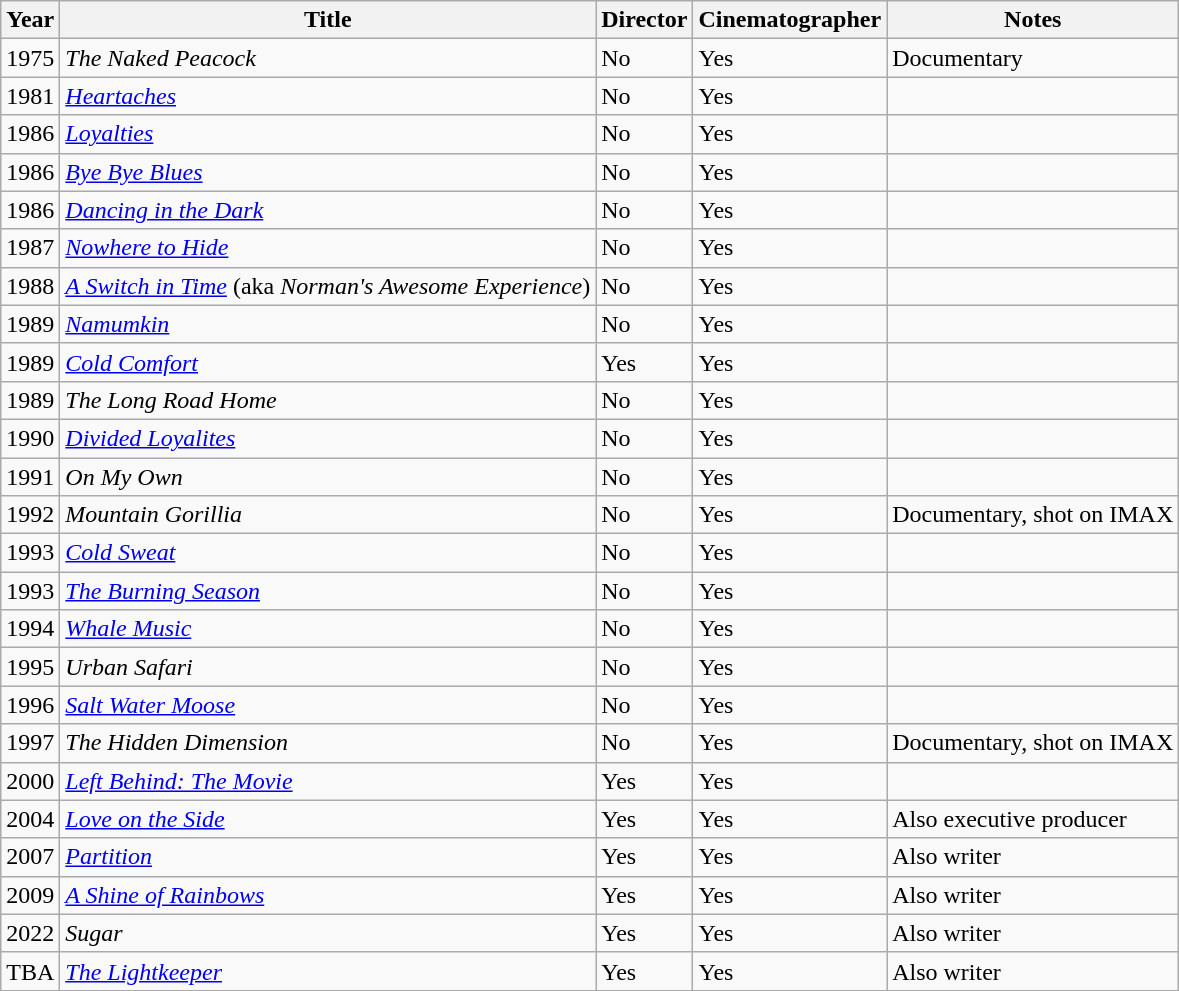<table class="wikitable">
<tr>
<th>Year</th>
<th>Title</th>
<th>Director</th>
<th>Cinematographer</th>
<th>Notes</th>
</tr>
<tr>
<td>1975</td>
<td><em>The Naked Peacock</em></td>
<td>No</td>
<td>Yes</td>
<td>Documentary</td>
</tr>
<tr>
<td>1981</td>
<td><em><a href='#'>Heartaches</a></em></td>
<td>No</td>
<td>Yes</td>
<td></td>
</tr>
<tr>
<td>1986</td>
<td><em><a href='#'>Loyalties</a></em></td>
<td>No</td>
<td>Yes</td>
<td></td>
</tr>
<tr>
<td>1986</td>
<td><em><a href='#'>Bye Bye Blues</a></em></td>
<td>No</td>
<td>Yes</td>
<td></td>
</tr>
<tr>
<td>1986</td>
<td><em><a href='#'>Dancing in the Dark</a></em></td>
<td>No</td>
<td>Yes</td>
<td></td>
</tr>
<tr>
<td>1987</td>
<td><em><a href='#'>Nowhere to Hide</a></em></td>
<td>No</td>
<td>Yes</td>
<td></td>
</tr>
<tr>
<td>1988</td>
<td><em><a href='#'>A Switch in Time</a></em> (aka <em>Norman's Awesome Experience</em>)</td>
<td>No</td>
<td>Yes</td>
<td></td>
</tr>
<tr>
<td>1989</td>
<td><em><a href='#'>Namumkin</a></em></td>
<td>No</td>
<td>Yes</td>
<td></td>
</tr>
<tr>
<td>1989</td>
<td><em><a href='#'>Cold Comfort</a></em></td>
<td>Yes</td>
<td>Yes</td>
<td></td>
</tr>
<tr>
<td>1989</td>
<td><em>The Long Road Home</em></td>
<td>No</td>
<td>Yes</td>
<td></td>
</tr>
<tr>
<td>1990</td>
<td><em><a href='#'>Divided Loyalites</a></em></td>
<td>No</td>
<td>Yes</td>
<td></td>
</tr>
<tr>
<td>1991</td>
<td><em>On My Own</em></td>
<td>No</td>
<td>Yes</td>
<td></td>
</tr>
<tr>
<td>1992</td>
<td><em>Mountain Gorillia</em></td>
<td>No</td>
<td>Yes</td>
<td>Documentary, shot on IMAX</td>
</tr>
<tr>
<td>1993</td>
<td><em><a href='#'>Cold Sweat</a></em></td>
<td>No</td>
<td>Yes</td>
<td></td>
</tr>
<tr>
<td>1993</td>
<td><em><a href='#'>The Burning Season</a></em></td>
<td>No</td>
<td>Yes</td>
<td></td>
</tr>
<tr>
<td>1994</td>
<td><em><a href='#'>Whale Music</a></em></td>
<td>No</td>
<td>Yes</td>
<td></td>
</tr>
<tr>
<td>1995</td>
<td><em>Urban Safari</em></td>
<td>No</td>
<td>Yes</td>
<td></td>
</tr>
<tr>
<td>1996</td>
<td><em><a href='#'>Salt Water Moose</a></em></td>
<td>No</td>
<td>Yes</td>
<td></td>
</tr>
<tr>
<td>1997</td>
<td><em>The Hidden Dimension</em></td>
<td>No</td>
<td>Yes</td>
<td>Documentary, shot on IMAX</td>
</tr>
<tr>
<td>2000</td>
<td><em><a href='#'>Left Behind: The Movie</a></em></td>
<td>Yes</td>
<td>Yes</td>
<td></td>
</tr>
<tr>
<td>2004</td>
<td><em><a href='#'>Love on the Side</a></em></td>
<td>Yes</td>
<td>Yes</td>
<td>Also executive producer</td>
</tr>
<tr>
<td>2007</td>
<td><em><a href='#'>Partition</a></em></td>
<td>Yes</td>
<td>Yes</td>
<td>Also writer</td>
</tr>
<tr>
<td>2009</td>
<td><em><a href='#'>A Shine of Rainbows</a></em></td>
<td>Yes</td>
<td>Yes</td>
<td>Also writer</td>
</tr>
<tr>
<td>2022</td>
<td><em>Sugar</em></td>
<td>Yes</td>
<td>Yes</td>
<td>Also writer</td>
</tr>
<tr>
<td>TBA</td>
<td><em><a href='#'>The Lightkeeper</a></em></td>
<td>Yes</td>
<td>Yes</td>
<td>Also writer</td>
</tr>
</table>
